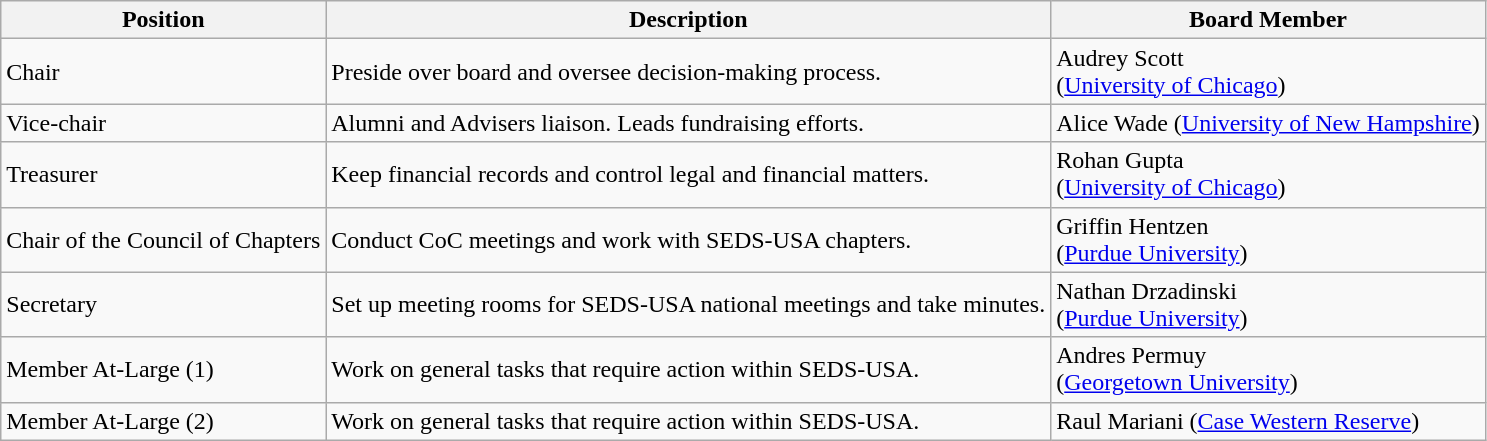<table class="wikitable">
<tr>
<th>Position</th>
<th>Description</th>
<th>Board Member</th>
</tr>
<tr>
<td>Chair</td>
<td>Preside over board and oversee decision-making process.</td>
<td>Audrey Scott<br>(<a href='#'>University of Chicago</a>)</td>
</tr>
<tr>
<td>Vice-chair</td>
<td>Alumni and Advisers liaison. Leads fundraising efforts.</td>
<td>Alice Wade (<a href='#'>University of New Hampshire</a>)</td>
</tr>
<tr>
<td>Treasurer</td>
<td>Keep financial records and control legal and financial matters.</td>
<td>Rohan Gupta<br>(<a href='#'>University of Chicago</a>)</td>
</tr>
<tr>
<td>Chair of the Council of Chapters</td>
<td>Conduct CoC meetings and work with SEDS-USA chapters.</td>
<td>Griffin Hentzen<br>(<a href='#'>Purdue University</a>)</td>
</tr>
<tr>
<td>Secretary</td>
<td>Set up meeting rooms for SEDS-USA national meetings and take minutes.</td>
<td>Nathan Drzadinski<br>(<a href='#'>Purdue University</a>)</td>
</tr>
<tr>
<td>Member At-Large (1)</td>
<td>Work on general tasks that require action within SEDS-USA.</td>
<td>Andres Permuy<br>(<a href='#'>Georgetown University</a>)</td>
</tr>
<tr>
<td>Member At-Large (2)</td>
<td>Work on general tasks that require action within SEDS-USA.</td>
<td>Raul Mariani (<a href='#'>Case Western Reserve</a>)</td>
</tr>
</table>
